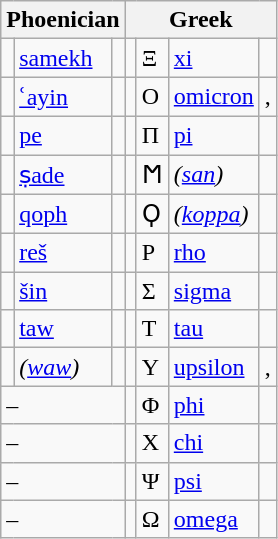<table class="wikitable" style="float:left;">
<tr>
<th colspan="3">Phoenician</th>
<th colspan="4">Greek</th>
</tr>
<tr>
<td></td>
<td><a href='#'>samekh</a></td>
<td></td>
<td></td>
<td>Ξ</td>
<td><a href='#'>xi</a></td>
<td></td>
</tr>
<tr>
<td></td>
<td><a href='#'>ʿayin</a></td>
<td></td>
<td></td>
<td>Ο</td>
<td><a href='#'>omicron</a></td>
<td>, </td>
</tr>
<tr>
<td></td>
<td><a href='#'>pe</a></td>
<td></td>
<td></td>
<td>Π</td>
<td><a href='#'>pi</a></td>
<td></td>
</tr>
<tr>
<td></td>
<td><a href='#'>ṣade</a></td>
<td></td>
<td></td>
<td>Ϻ</td>
<td><em>(<a href='#'>san</a>)</em></td>
<td></td>
</tr>
<tr>
<td></td>
<td><a href='#'>qoph</a></td>
<td></td>
<td></td>
<td>Ϙ</td>
<td><em>(<a href='#'>koppa</a>)</em></td>
<td></td>
</tr>
<tr>
<td></td>
<td><a href='#'>reš</a></td>
<td></td>
<td></td>
<td>Ρ</td>
<td><a href='#'>rho</a></td>
<td></td>
</tr>
<tr>
<td></td>
<td><a href='#'>šin</a></td>
<td></td>
<td></td>
<td>Σ</td>
<td><a href='#'>sigma</a></td>
<td></td>
</tr>
<tr>
<td></td>
<td><a href='#'>taw</a></td>
<td></td>
<td></td>
<td>Τ</td>
<td><a href='#'>tau</a></td>
<td></td>
</tr>
<tr>
<td></td>
<td><em>(<a href='#'>waw</a>)</em></td>
<td></td>
<td></td>
<td>Υ</td>
<td><a href='#'>upsilon</a></td>
<td>, </td>
</tr>
<tr>
<td colspan="3">–</td>
<td></td>
<td>Φ</td>
<td><a href='#'>phi</a></td>
<td></td>
</tr>
<tr>
<td colspan="3">–</td>
<td></td>
<td>Χ</td>
<td><a href='#'>chi</a></td>
<td></td>
</tr>
<tr>
<td colspan="3">–</td>
<td></td>
<td>Ψ</td>
<td><a href='#'>psi</a></td>
<td></td>
</tr>
<tr>
<td colspan="3">–</td>
<td></td>
<td>Ω</td>
<td><a href='#'>omega</a></td>
<td></td>
</tr>
</table>
